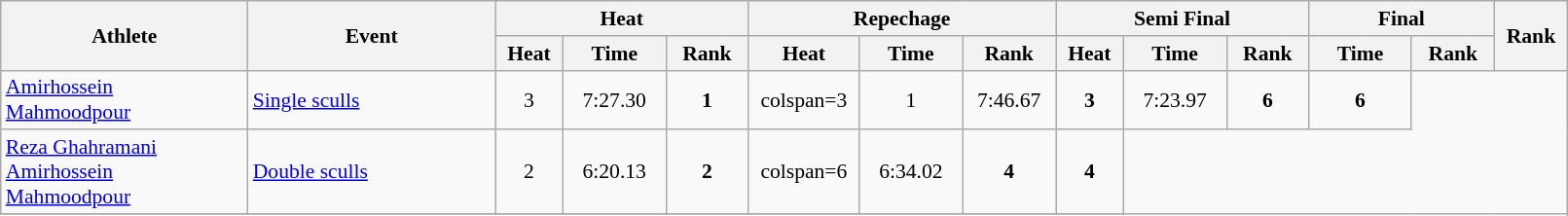<table class="wikitable" width="85%" style="text-align:center; font-size:90%">
<tr>
<th rowspan="2" width="12%">Athlete</th>
<th rowspan="2" width="12%">Event</th>
<th colspan="3" width="12%">Heat</th>
<th colspan="3" width="12%">Repechage</th>
<th colspan="3" width="12%">Semi Final</th>
<th colspan="2" width="9%">Final</th>
<th rowspan="2" width="3%">Rank</th>
</tr>
<tr>
<th width="3%">Heat</th>
<th width="5%">Time</th>
<th>Rank</th>
<th width="3%">Heat</th>
<th width="5%">Time</th>
<th>Rank</th>
<th width="3%">Heat</th>
<th width="5%">Time</th>
<th>Rank</th>
<th width="5%">Time</th>
<th>Rank</th>
</tr>
<tr>
<td align=left><a href='#'>Amirhossein Mahmoodpour</a></td>
<td align=left><a href='#'>Single sculls</a></td>
<td>3</td>
<td>7:27.30</td>
<td><strong>1</strong> <strong></strong></td>
<td>colspan=3 </td>
<td>1</td>
<td>7:46.67</td>
<td><strong>3</strong> <strong></strong></td>
<td>7:23.97</td>
<td><strong>6</strong></td>
<td><strong>6</strong></td>
</tr>
<tr>
<td align=left><a href='#'>Reza Ghahramani</a><br><a href='#'>Amirhossein Mahmoodpour</a></td>
<td align=left><a href='#'>Double sculls</a></td>
<td>2</td>
<td>6:20.13</td>
<td><strong>2</strong> <strong></strong></td>
<td>colspan=6 </td>
<td>6:34.02</td>
<td><strong>4</strong></td>
<td><strong>4</strong></td>
</tr>
<tr>
</tr>
</table>
